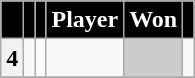<table class="wikitable sortable">
<tr>
<th style="background:#000; color:#fff;" scope="col"></th>
<th style="background:#000; color:#fff;" scope="col"></th>
<th style="background:#000; color:#fff;" scope="col"></th>
<th style="background:#000; color:#fff;" scope="col">Player</th>
<th style="background:#000; color:#fff;" scope="col">Won</th>
<th style="background:#000; color:#fff;" scope="col"></th>
</tr>
<tr>
<th scope="row">4</th>
<td></td>
<td></td>
<td></td>
<td style="background:#ccc;"></td>
<td></td>
</tr>
<tr>
</tr>
</table>
